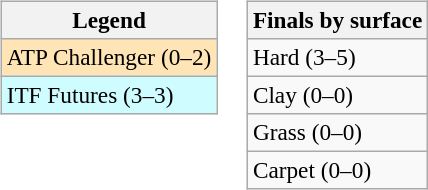<table>
<tr valign=top>
<td><br><table class=wikitable style=font-size:97%>
<tr>
<th>Legend</th>
</tr>
<tr bgcolor=moccasin>
<td>ATP Challenger (0–2)</td>
</tr>
<tr bgcolor=cffcff>
<td>ITF Futures (3–3)</td>
</tr>
</table>
</td>
<td><br><table class=wikitable style=font-size:97%>
<tr>
<th>Finals by surface</th>
</tr>
<tr>
<td>Hard (3–5)</td>
</tr>
<tr>
<td>Clay (0–0)</td>
</tr>
<tr>
<td>Grass (0–0)</td>
</tr>
<tr>
<td>Carpet (0–0)</td>
</tr>
</table>
</td>
</tr>
</table>
